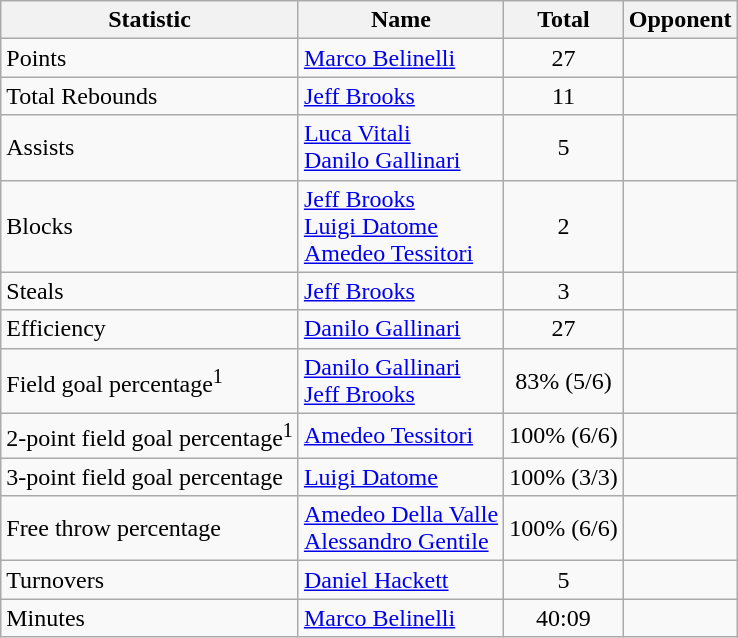<table class=wikitable>
<tr>
<th>Statistic</th>
<th>Name</th>
<th>Total</th>
<th>Opponent</th>
</tr>
<tr>
<td>Points</td>
<td><a href='#'>Marco Belinelli</a></td>
<td align=center>27</td>
<td></td>
</tr>
<tr>
<td>Total Rebounds</td>
<td><a href='#'>Jeff Brooks</a></td>
<td align=center>11</td>
<td></td>
</tr>
<tr>
<td>Assists</td>
<td><a href='#'>Luca Vitali</a> <br> <a href='#'>Danilo Gallinari</a></td>
<td align=center>5</td>
<td> <br> </td>
</tr>
<tr>
<td>Blocks</td>
<td><a href='#'>Jeff Brooks</a> <br> <a href='#'>Luigi Datome</a> <br> <a href='#'>Amedeo Tessitori</a></td>
<td align=center>2</td>
<td> <br>  <br>  <br> </td>
</tr>
<tr>
<td>Steals</td>
<td><a href='#'>Jeff Brooks</a></td>
<td align=center>3</td>
<td> <br> </td>
</tr>
<tr>
<td>Efficiency</td>
<td><a href='#'>Danilo Gallinari</a></td>
<td align=center>27</td>
<td></td>
</tr>
<tr>
<td>Field goal percentage<sup>1</sup></td>
<td><a href='#'>Danilo Gallinari</a> <br> <a href='#'>Jeff Brooks</a></td>
<td align=center>83% (5/6)</td>
<td> <br> </td>
</tr>
<tr>
<td>2-point field goal percentage<sup>1</sup></td>
<td><a href='#'>Amedeo Tessitori</a></td>
<td align=center>100% (6/6)</td>
<td></td>
</tr>
<tr>
<td>3-point field goal percentage</td>
<td><a href='#'>Luigi Datome</a></td>
<td align=center>100% (3/3)</td>
<td></td>
</tr>
<tr>
<td>Free throw percentage</td>
<td><a href='#'>Amedeo Della Valle</a> <br> <a href='#'>Alessandro Gentile</a></td>
<td align=center>100% (6/6)</td>
<td> <br> </td>
</tr>
<tr>
<td>Turnovers</td>
<td><a href='#'>Daniel Hackett</a></td>
<td align=center>5</td>
<td></td>
</tr>
<tr>
<td>Minutes</td>
<td><a href='#'>Marco Belinelli</a></td>
<td align=center>40:09</td>
<td></td>
</tr>
</table>
